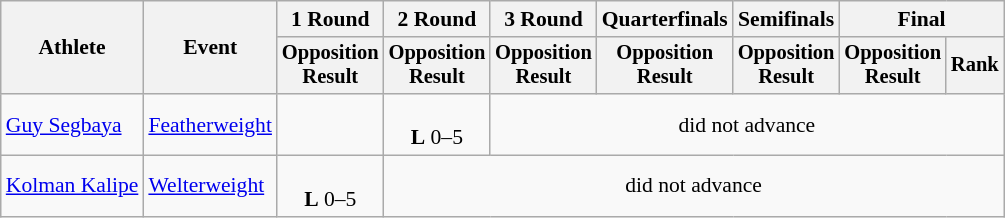<table class="wikitable" style="font-size:90%">
<tr>
<th rowspan="2">Athlete</th>
<th rowspan="2">Event</th>
<th>1 Round</th>
<th>2 Round</th>
<th>3 Round</th>
<th>Quarterfinals</th>
<th>Semifinals</th>
<th colspan=2>Final</th>
</tr>
<tr style="font-size:95%">
<th>Opposition<br>Result</th>
<th>Opposition<br>Result</th>
<th>Opposition<br>Result</th>
<th>Opposition<br>Result</th>
<th>Opposition<br>Result</th>
<th>Opposition<br>Result</th>
<th>Rank</th>
</tr>
<tr align=center>
<td align=left><a href='#'>Guy Segbaya</a></td>
<td align=left><a href='#'>Featherweight</a></td>
<td></td>
<td><br><strong>L</strong> 0–5</td>
<td colspan=6>did not advance</td>
</tr>
<tr align=center>
<td align=left><a href='#'>Kolman Kalipe</a></td>
<td align=left><a href='#'>Welterweight</a></td>
<td><br><strong>L</strong> 0–5</td>
<td colspan=6>did not advance</td>
</tr>
</table>
